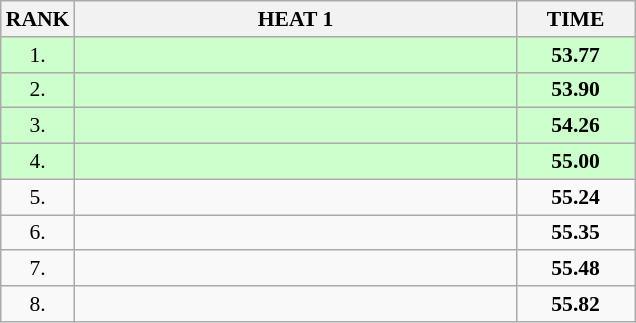<table class="wikitable" style="border-collapse: collapse; font-size: 90%;">
<tr>
<th>RANK</th>
<th style="width: 20em">HEAT 1</th>
<th style="width: 5em">TIME</th>
</tr>
<tr style="background:#ccffcc;">
<td align="center">1.</td>
<td></td>
<td align="center"><strong>53.77</strong></td>
</tr>
<tr style="background:#ccffcc;">
<td align="center">2.</td>
<td></td>
<td align="center"><strong>53.90</strong></td>
</tr>
<tr style="background:#ccffcc;">
<td align="center">3.</td>
<td></td>
<td align="center"><strong>54.26</strong></td>
</tr>
<tr style="background:#ccffcc;">
<td align="center">4.</td>
<td></td>
<td align="center"><strong>55.00</strong></td>
</tr>
<tr>
<td align="center">5.</td>
<td></td>
<td align="center"><strong>55.24</strong></td>
</tr>
<tr>
<td align="center">6.</td>
<td></td>
<td align="center"><strong>55.35</strong></td>
</tr>
<tr>
<td align="center">7.</td>
<td></td>
<td align="center"><strong>55.48</strong></td>
</tr>
<tr>
<td align="center">8.</td>
<td></td>
<td align="center"><strong>55.82</strong></td>
</tr>
</table>
